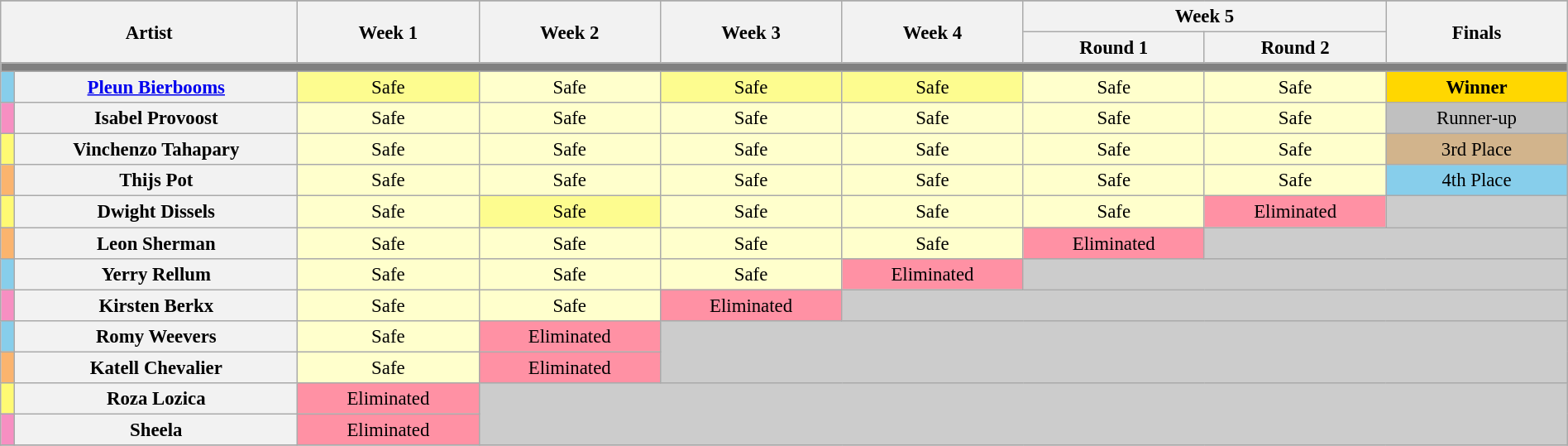<table class="wikitable"  style="text-align:center; font-size:95%; width:100%;">
<tr>
</tr>
<tr>
<th width="18%" rowspan="2"  colspan="2" scope="col">Artist</th>
<th width="11%" rowspan="2" colspan="1" scope="col">Week 1</th>
<th width="11%" rowspan="2" colspan="1" scope="col">Week 2</th>
<th width="11%" rowspan="2" colspan="1" scope="col">Week 3</th>
<th width="11%" rowspan="2" colspan="1" scope="col">Week 4</th>
<th width="11%" colspan="2" scope="col">Week 5</th>
<th width="11%" rowspan="2" colspan="1" scope="col">Finals</th>
</tr>
<tr>
<th style="width:11%">Round 1</th>
<th style="width:11%">Round 2</th>
</tr>
<tr>
<th colspan="10" style="background:grey;"></th>
</tr>
<tr>
<th style="background:#87ceeb;"></th>
<th><a href='#'>Pleun Bierbooms</a></th>
<td style="background:#fdfc8f">Safe</td>
<td style="background:#FFFFCC">Safe</td>
<td style="background:#fdfc8f">Safe</td>
<td style="background:#fdfc8f">Safe</td>
<td style="background:#ffffcc">Safe</td>
<td style="background:#ffffcc">Safe</td>
<td style="background:gold"><strong>Winner</strong></td>
</tr>
<tr>
<th style="background:#F78FC2;"></th>
<th>Isabel Provoost</th>
<td style="background:#FFFFCC">Safe</td>
<td bgcolor="#FFFFCC">Safe</td>
<td bgcolor="#FFFFCC">Safe</td>
<td style="background:#FFFFCC">Safe</td>
<td style="background:#FFFFCC">Safe</td>
<td style="background:#FFFFCC">Safe</td>
<td style="background:silver">Runner-up</td>
</tr>
<tr>
<th style="background:#fffa73;"></th>
<th>Vinchenzo Tahapary</th>
<td style="background:#FFFFCC">Safe</td>
<td style="background:#FFFFCC">Safe</td>
<td style="background:#FFFFCC">Safe</td>
<td style="background:#FFFFCC">Safe</td>
<td style="background:#FFFFCC">Safe</td>
<td style="background:#FFFFCC">Safe</td>
<td style="background:tan">3rd Place</td>
</tr>
<tr>
<th style="background:#fbb46e;"></th>
<th>Thijs Pot</th>
<td bgcolor="#FFFFCC">Safe</td>
<td bgcolor="#FFFFCC">Safe</td>
<td bgcolor="#FFFFCC">Safe</td>
<td bgcolor="#FFFFCC">Safe</td>
<td style="background:#FFFFCC">Safe</td>
<td style="background:#FFFFCC">Safe</td>
<td style="background:skyblue;">4th Place</td>
</tr>
<tr>
<th style="background:#fffa73;"></th>
<th>Dwight Dissels</th>
<td style="background:#FFFFCC">Safe</td>
<td style="background:#fdfc8f">Safe</td>
<td style="background:#FFFFCC">Safe</td>
<td bgcolor="#FFFFCC">Safe</td>
<td style="background:#FFFFCC">Safe</td>
<td style="background:#FF91A4;">Eliminated</td>
<td colspan="5" style="background:#ccc;"></td>
</tr>
<tr>
<th style="background:#fbb46e;"></th>
<th>Leon Sherman</th>
<td style="background:#FFFFCC">Safe</td>
<td style="background:#FFFFCC">Safe</td>
<td style="background:#FFFFCC">Safe</td>
<td style="background:#FFFFCC">Safe</td>
<td style="background:#FF91A4;">Eliminated</td>
<td colspan="5" style="background:#ccc;"></td>
</tr>
<tr>
<th style="background:#87ceeb;"></th>
<th>Yerry Rellum</th>
<td bgcolor="#FFFFCC">Safe</td>
<td bgcolor="#FFFFCC">Safe</td>
<td bgcolor="#FFFFCC">Safe</td>
<td style="background:#FF91A4;">Eliminated</td>
<td colspan="5" style="background:#ccc;"></td>
</tr>
<tr>
<th style="background:#F78FC2;"></th>
<th>Kirsten Berkx</th>
<td style="background:#FFFFCC">Safe</td>
<td style="background:#FFFFCC">Safe</td>
<td style="background:#FF91A4;">Eliminated</td>
<td colspan="5" style="background:#ccc;"></td>
</tr>
<tr>
<th style="background:#87ceeb;"></th>
<th>Romy Weevers</th>
<td bgcolor="#FFFFCC">Safe</td>
<td style="background:#FF91A4;">Eliminated</td>
<td rowspan="2" colspan="5" style="background:#ccc;"></td>
</tr>
<tr>
<th style="background:#fbb46e;"></th>
<th>Katell Chevalier</th>
<td bgcolor="#FFFFCC">Safe</td>
<td style="background:#FF91A4;">Eliminated</td>
</tr>
<tr>
<th style="background:#fffa73;"></th>
<th>Roza Lozica</th>
<td style="background:#FF91A4;">Eliminated</td>
<td rowspan="2" colspan="6" style="background:#ccc;"></td>
</tr>
<tr>
<th style="background:#F78FC2;"></th>
<th>Sheela</th>
<td style="background:#FF91A4;">Eliminated</td>
</tr>
<tr>
</tr>
</table>
